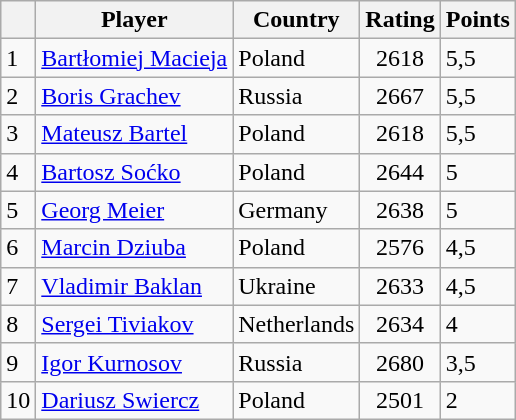<table class="wikitable"  style="margin:auto;">
<tr>
<th></th>
<th><strong>Player</strong></th>
<th>Country</th>
<th>Rating</th>
<th>Points</th>
</tr>
<tr>
<td>1</td>
<td align=left><a href='#'>Bartłomiej Macieja</a></td>
<td align=left> Poland</td>
<td align=center>2618</td>
<td>5,5</td>
</tr>
<tr>
<td>2</td>
<td align=left><a href='#'>Boris Grachev</a></td>
<td align=left> Russia</td>
<td align=center>2667</td>
<td>5,5</td>
</tr>
<tr>
<td>3</td>
<td align=left><a href='#'>Mateusz Bartel</a></td>
<td align=left> Poland</td>
<td align=center>2618</td>
<td>5,5</td>
</tr>
<tr>
<td>4</td>
<td align=left><a href='#'>Bartosz Soćko</a></td>
<td align=left> Poland</td>
<td align=center>2644</td>
<td>5</td>
</tr>
<tr>
<td>5</td>
<td align=left><a href='#'>Georg Meier</a></td>
<td align=left> Germany</td>
<td align=center>2638</td>
<td>5</td>
</tr>
<tr>
<td>6</td>
<td align=left><a href='#'>Marcin Dziuba</a></td>
<td align=left> Poland</td>
<td align=center>2576</td>
<td>4,5</td>
</tr>
<tr>
<td>7</td>
<td align=left><a href='#'>Vladimir Baklan</a></td>
<td align=left> Ukraine</td>
<td align=center>2633</td>
<td>4,5</td>
</tr>
<tr>
<td>8</td>
<td align=left><a href='#'>Sergei Tiviakov</a></td>
<td align=left> Netherlands</td>
<td align=center>2634</td>
<td>4</td>
</tr>
<tr>
<td>9</td>
<td align=left><a href='#'>Igor Kurnosov</a></td>
<td align=left> Russia</td>
<td align=center>2680</td>
<td>3,5</td>
</tr>
<tr>
<td>10</td>
<td align=left><a href='#'>Dariusz Swiercz</a></td>
<td align=left> Poland</td>
<td align=center>2501</td>
<td>2</td>
</tr>
</table>
